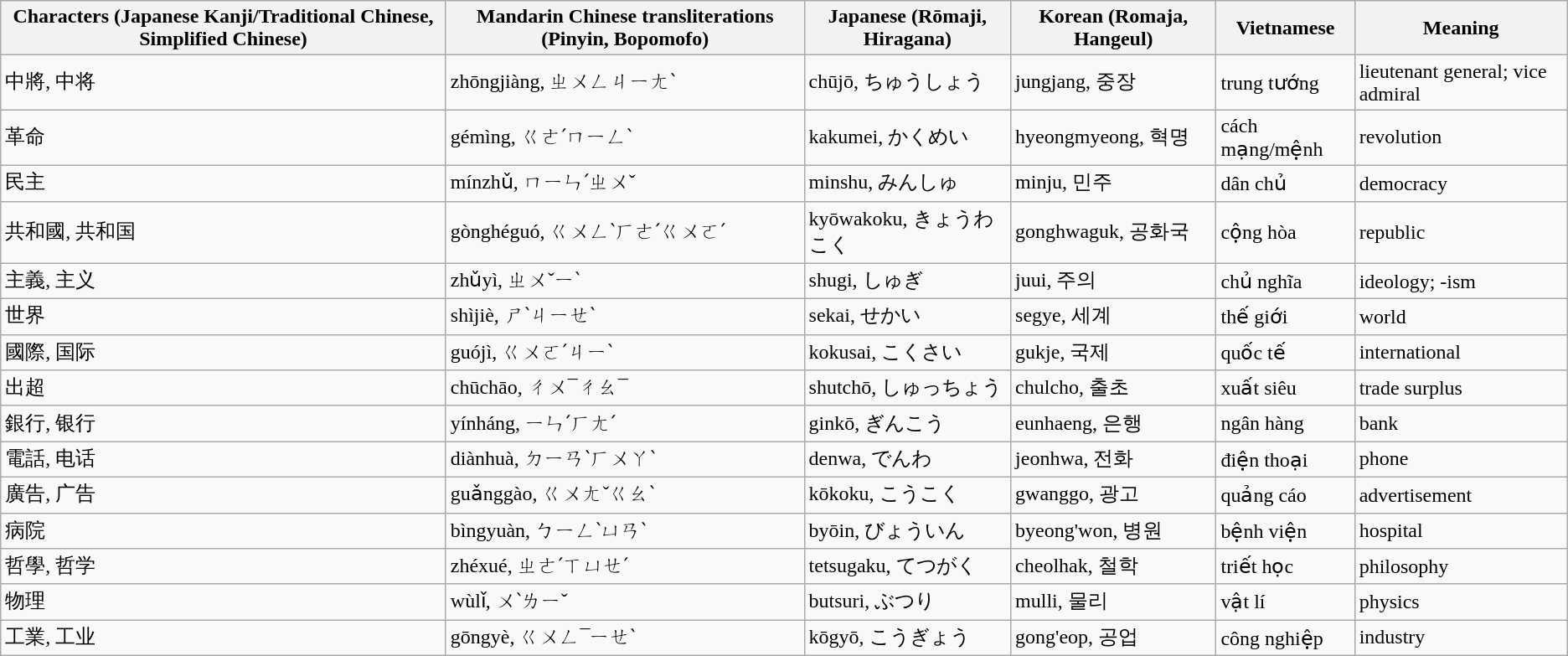<table class="wikitable">
<tr>
<th>Characters (Japanese Kanji/Traditional Chinese, Simplified Chinese)</th>
<th>Mandarin Chinese transliterations (Pinyin, Bopomofo)</th>
<th>Japanese (Rōmaji, Hiragana)</th>
<th>Korean (Romaja, Hangeul)</th>
<th>Vietnamese</th>
<th>Meaning</th>
</tr>
<tr>
<td>中將, 中将</td>
<td>zhōngjiàng, ㄓㄨㄥㄐㄧㄤˋ</td>
<td>chūjō, ちゅうしょう</td>
<td>jungjang, 중장</td>
<td>trung tướng</td>
<td>lieutenant general; vice admiral</td>
</tr>
<tr>
<td>革命</td>
<td>gémìng, ㄍㄜˊㄇㄧㄥˋ</td>
<td>kakumei, かくめい</td>
<td>hyeongmyeong, 혁명</td>
<td>cách mạng/mệnh</td>
<td>revolution</td>
</tr>
<tr>
<td>民主</td>
<td>mínzhǔ, ㄇㄧㄣˊㄓㄨˇ</td>
<td>minshu, みんしゅ</td>
<td>minju, 민주</td>
<td>dân chủ</td>
<td>democracy</td>
</tr>
<tr>
<td>共和國, 共和国</td>
<td>gònghéguó, ㄍㄨㄥˋㄏㄜˊㄍㄨㄛˊ</td>
<td>kyōwakoku, きょうわこく</td>
<td>gonghwaguk, 공화국</td>
<td>cộng hòa</td>
<td>republic</td>
</tr>
<tr>
<td>主義, 主义</td>
<td>zhǔyì, ㄓㄨˇㄧˋ</td>
<td>shugi, しゅぎ</td>
<td>juui, 주의</td>
<td>chủ nghĩa</td>
<td>ideology; -ism</td>
</tr>
<tr>
<td>世界</td>
<td>shìjiè, ㄕˋㄐㄧㄝˋ</td>
<td>sekai, せかい</td>
<td>segye, 세계</td>
<td>thế giới</td>
<td>world</td>
</tr>
<tr>
<td>國際, 国际</td>
<td>guójì, ㄍㄨㄛˊㄐㄧˋ</td>
<td>kokusai, こくさい</td>
<td>gukje, 국제</td>
<td>quốc tế</td>
<td>international</td>
</tr>
<tr>
<td>出超</td>
<td>chūchāo, ㄔㄨ¯ㄔㄠ¯</td>
<td>shutchō, しゅっちょう</td>
<td>chulcho, 출초</td>
<td>xuất siêu</td>
<td>trade surplus</td>
</tr>
<tr>
<td>銀行, 银行</td>
<td>yínháng, ㄧㄣˊㄏㄤˊ</td>
<td>ginkō, ぎんこう</td>
<td>eunhaeng, 은행</td>
<td>ngân hàng</td>
<td>bank</td>
</tr>
<tr>
<td>電話, 电话</td>
<td>diànhuà, ㄉㄧㄢˋㄏㄨㄚˋ</td>
<td>denwa, でんわ</td>
<td>jeonhwa, 전화</td>
<td>điện thoại</td>
<td>phone</td>
</tr>
<tr>
<td>廣告, 广告</td>
<td>guǎnggào, ㄍㄨㄤˇㄍㄠˋ</td>
<td>kōkoku, こうこく</td>
<td>gwanggo, 광고</td>
<td>quảng cáo</td>
<td>advertisement</td>
</tr>
<tr>
<td>病院</td>
<td>bìngyuàn, ㄅㄧㄥˋㄩㄢˋ</td>
<td>byōin, びょういん</td>
<td>byeong'won, 병원</td>
<td>bệnh viện</td>
<td>hospital</td>
</tr>
<tr>
<td>哲學, 哲学</td>
<td>zhéxué, ㄓㄜˊㄒㄩㄝˊ</td>
<td>tetsugaku, てつがく</td>
<td>cheolhak, 철학</td>
<td>triết học</td>
<td>philosophy</td>
</tr>
<tr>
<td>物理</td>
<td>wùlǐ, ㄨˋㄌㄧˇ</td>
<td>butsuri, ぶつり</td>
<td>mulli, 물리</td>
<td>vật lí</td>
<td>physics</td>
</tr>
<tr>
<td>工業, 工业</td>
<td>gōngyè, ㄍㄨㄥ¯ㄧㄝˋ</td>
<td>kōgyō, こうぎょう</td>
<td>gong'eop, 공업</td>
<td>công nghiệp</td>
<td>industry</td>
</tr>
</table>
